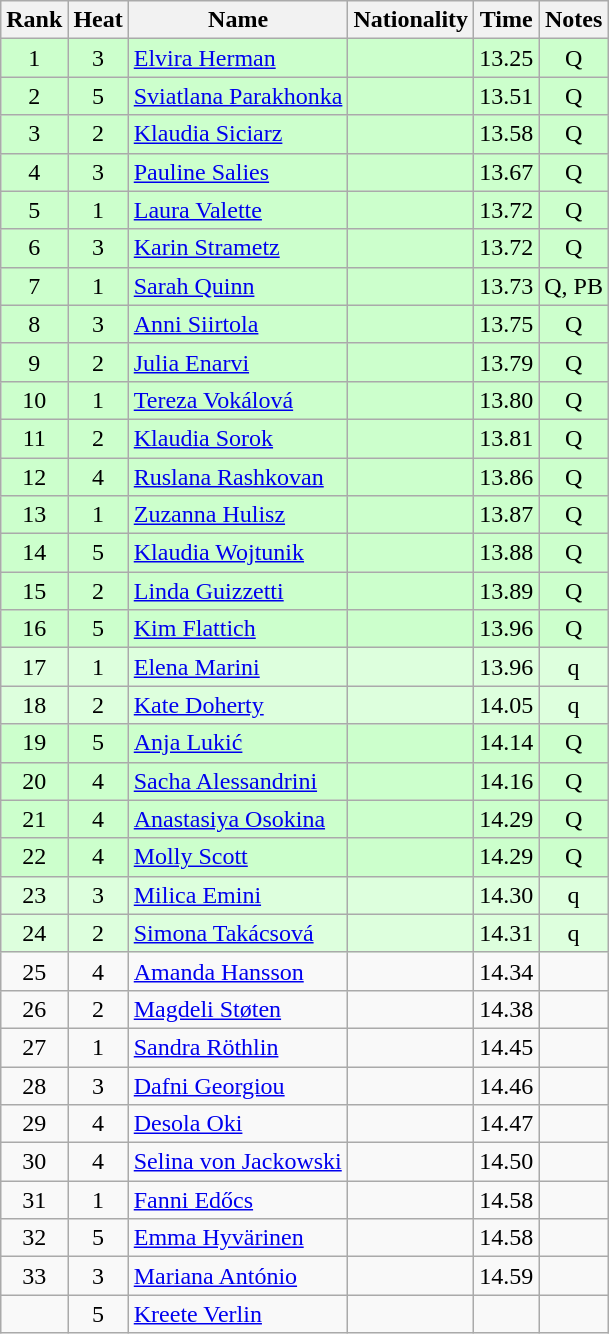<table class="wikitable sortable" style="text-align:center">
<tr>
<th>Rank</th>
<th>Heat</th>
<th>Name</th>
<th>Nationality</th>
<th>Time</th>
<th>Notes</th>
</tr>
<tr bgcolor=ccffcc>
<td>1</td>
<td>3</td>
<td align=left><a href='#'>Elvira Herman</a></td>
<td align=left></td>
<td>13.25</td>
<td>Q</td>
</tr>
<tr bgcolor=ccffcc>
<td>2</td>
<td>5</td>
<td align=left><a href='#'>Sviatlana Parakhonka</a></td>
<td align=left></td>
<td>13.51</td>
<td>Q</td>
</tr>
<tr bgcolor=ccffcc>
<td>3</td>
<td>2</td>
<td align=left><a href='#'>Klaudia Siciarz</a></td>
<td align=left></td>
<td>13.58</td>
<td>Q</td>
</tr>
<tr bgcolor=ccffcc>
<td>4</td>
<td>3</td>
<td align=left><a href='#'>Pauline Salies</a></td>
<td align=left></td>
<td>13.67</td>
<td>Q</td>
</tr>
<tr bgcolor=ccffcc>
<td>5</td>
<td>1</td>
<td align=left><a href='#'>Laura Valette</a></td>
<td align=left></td>
<td>13.72</td>
<td>Q</td>
</tr>
<tr bgcolor=ccffcc>
<td>6</td>
<td>3</td>
<td align=left><a href='#'>Karin Strametz</a></td>
<td align=left></td>
<td>13.72</td>
<td>Q</td>
</tr>
<tr bgcolor=ccffcc>
<td>7</td>
<td>1</td>
<td align=left><a href='#'>Sarah Quinn</a></td>
<td align=left></td>
<td>13.73</td>
<td>Q, PB</td>
</tr>
<tr bgcolor=ccffcc>
<td>8</td>
<td>3</td>
<td align=left><a href='#'>Anni Siirtola</a></td>
<td align=left></td>
<td>13.75</td>
<td>Q</td>
</tr>
<tr bgcolor=ccffcc>
<td>9</td>
<td>2</td>
<td align=left><a href='#'>Julia Enarvi</a></td>
<td align=left></td>
<td>13.79</td>
<td>Q</td>
</tr>
<tr bgcolor=ccffcc>
<td>10</td>
<td>1</td>
<td align=left><a href='#'>Tereza Vokálová</a></td>
<td align=left></td>
<td>13.80</td>
<td>Q</td>
</tr>
<tr bgcolor=ccffcc>
<td>11</td>
<td>2</td>
<td align=left><a href='#'>Klaudia Sorok</a></td>
<td align=left></td>
<td>13.81</td>
<td>Q</td>
</tr>
<tr bgcolor=ccffcc>
<td>12</td>
<td>4</td>
<td align=left><a href='#'>Ruslana Rashkovan</a></td>
<td align=left></td>
<td>13.86</td>
<td>Q</td>
</tr>
<tr bgcolor=ccffcc>
<td>13</td>
<td>1</td>
<td align=left><a href='#'>Zuzanna Hulisz</a></td>
<td align=left></td>
<td>13.87</td>
<td>Q</td>
</tr>
<tr bgcolor=ccffcc>
<td>14</td>
<td>5</td>
<td align=left><a href='#'>Klaudia Wojtunik</a></td>
<td align=left></td>
<td>13.88</td>
<td>Q</td>
</tr>
<tr bgcolor=ccffcc>
<td>15</td>
<td>2</td>
<td align=left><a href='#'>Linda Guizzetti</a></td>
<td align=left></td>
<td>13.89</td>
<td>Q</td>
</tr>
<tr bgcolor=ccffcc>
<td>16</td>
<td>5</td>
<td align=left><a href='#'>Kim Flattich</a></td>
<td align=left></td>
<td>13.96</td>
<td>Q</td>
</tr>
<tr bgcolor=ddffdd>
<td>17</td>
<td>1</td>
<td align=left><a href='#'>Elena Marini</a></td>
<td align=left></td>
<td>13.96</td>
<td>q</td>
</tr>
<tr bgcolor=ddffdd>
<td>18</td>
<td>2</td>
<td align=left><a href='#'>Kate Doherty</a></td>
<td align=left></td>
<td>14.05</td>
<td>q</td>
</tr>
<tr bgcolor=ccffcc>
<td>19</td>
<td>5</td>
<td align=left><a href='#'>Anja Lukić</a></td>
<td align=left></td>
<td>14.14</td>
<td>Q</td>
</tr>
<tr bgcolor=ccffcc>
<td>20</td>
<td>4</td>
<td align=left><a href='#'>Sacha Alessandrini</a></td>
<td align=left></td>
<td>14.16</td>
<td>Q</td>
</tr>
<tr bgcolor=ccffcc>
<td>21</td>
<td>4</td>
<td align=left><a href='#'>Anastasiya Osokina</a></td>
<td align=left></td>
<td>14.29</td>
<td>Q</td>
</tr>
<tr bgcolor=ccffcc>
<td>22</td>
<td>4</td>
<td align=left><a href='#'>Molly Scott</a></td>
<td align=left></td>
<td>14.29</td>
<td>Q</td>
</tr>
<tr bgcolor=ddffdd>
<td>23</td>
<td>3</td>
<td align=left><a href='#'>Milica Emini</a></td>
<td align=left></td>
<td>14.30</td>
<td>q</td>
</tr>
<tr bgcolor=ddffdd>
<td>24</td>
<td>2</td>
<td align=left><a href='#'>Simona Takácsová</a></td>
<td align=left></td>
<td>14.31</td>
<td>q</td>
</tr>
<tr>
<td>25</td>
<td>4</td>
<td align=left><a href='#'>Amanda Hansson</a></td>
<td align=left></td>
<td>14.34</td>
<td></td>
</tr>
<tr>
<td>26</td>
<td>2</td>
<td align=left><a href='#'>Magdeli Støten</a></td>
<td align=left></td>
<td>14.38</td>
<td></td>
</tr>
<tr>
<td>27</td>
<td>1</td>
<td align=left><a href='#'>Sandra Röthlin</a></td>
<td align=left></td>
<td>14.45</td>
<td></td>
</tr>
<tr>
<td>28</td>
<td>3</td>
<td align=left><a href='#'>Dafni Georgiou</a></td>
<td align=left></td>
<td>14.46</td>
<td></td>
</tr>
<tr>
<td>29</td>
<td>4</td>
<td align=left><a href='#'>Desola Oki</a></td>
<td align=left></td>
<td>14.47</td>
<td></td>
</tr>
<tr>
<td>30</td>
<td>4</td>
<td align=left><a href='#'>Selina von Jackowski</a></td>
<td align=left></td>
<td>14.50</td>
<td></td>
</tr>
<tr>
<td>31</td>
<td>1</td>
<td align=left><a href='#'>Fanni Edőcs</a></td>
<td align=left></td>
<td>14.58</td>
<td></td>
</tr>
<tr>
<td>32</td>
<td>5</td>
<td align=left><a href='#'>Emma Hyvärinen</a></td>
<td align=left></td>
<td>14.58</td>
<td></td>
</tr>
<tr>
<td>33</td>
<td>3</td>
<td align=left><a href='#'>Mariana António</a></td>
<td align=left></td>
<td>14.59</td>
<td></td>
</tr>
<tr>
<td></td>
<td>5</td>
<td align=left><a href='#'>Kreete Verlin</a></td>
<td align=left></td>
<td></td>
<td></td>
</tr>
</table>
